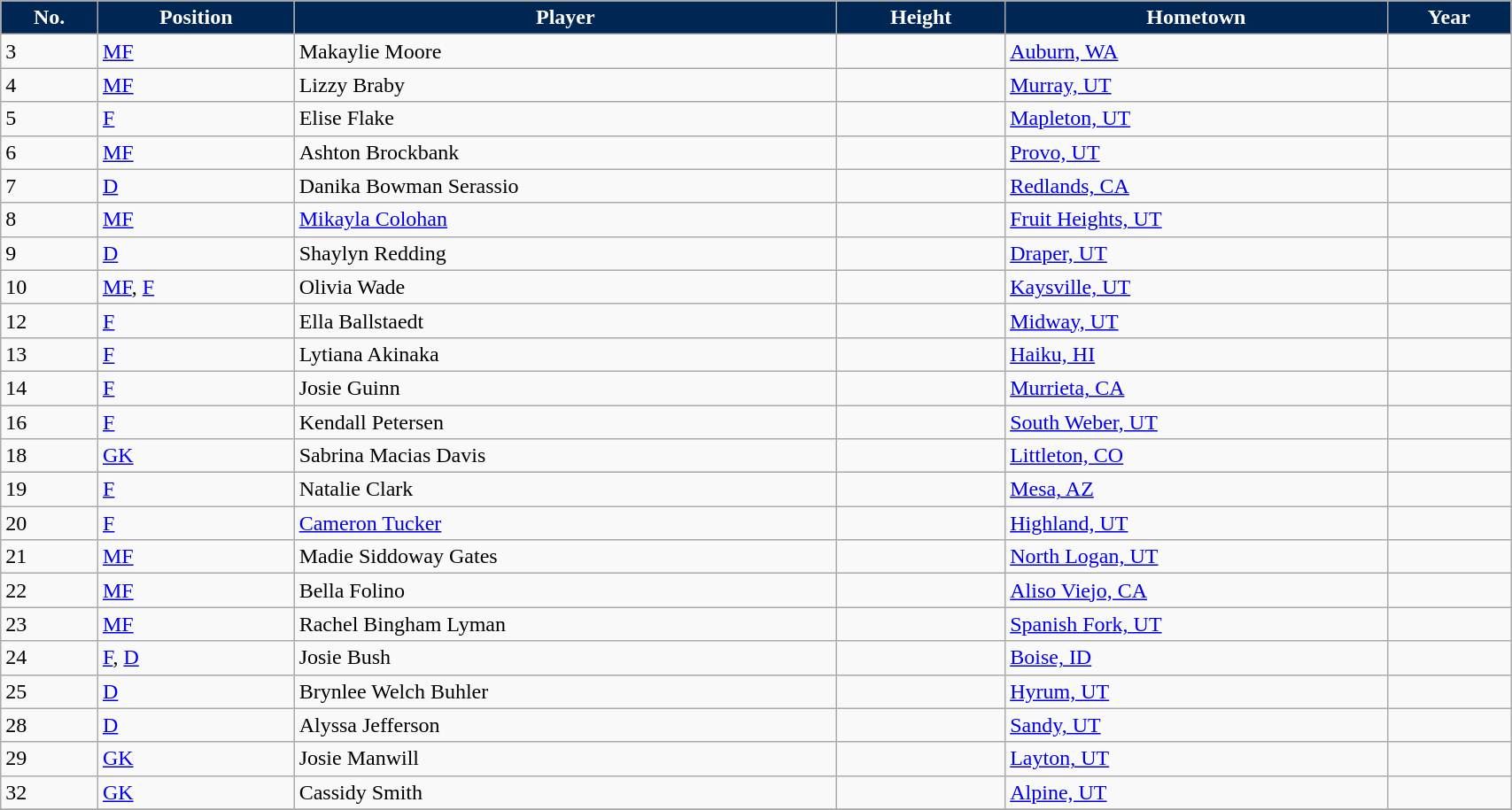<table class="wikitable sortable" style="width:90%">
<tr>
<th style="background:#002654; color:white;" scope="col">No.</th>
<th style="background:#002654; color:white;" scope="col">Position</th>
<th style="background:#002654; color:white;" scope="col">Player</th>
<th style="background:#002654; color:white;" scope="col">Height</th>
<th style="background:#002654; color:white;" scope="col">Hometown</th>
<th style="background:#002654; color:white;" scope="col">Year</th>
</tr>
<tr>
<td>3</td>
<td><a href='#'>MF</a></td>
<td>Makaylie Moore</td>
<td></td>
<td><a href='#'>Auburn, WA</a></td>
<td></td>
</tr>
<tr>
<td>4</td>
<td><a href='#'>MF</a></td>
<td>Lizzy Braby</td>
<td></td>
<td><a href='#'>Murray, UT</a></td>
<td></td>
</tr>
<tr>
<td>5</td>
<td><a href='#'>F</a></td>
<td>Elise Flake</td>
<td></td>
<td><a href='#'>Mapleton, UT</a></td>
<td></td>
</tr>
<tr>
<td>6</td>
<td><a href='#'>MF</a></td>
<td>Ashton Brockbank</td>
<td></td>
<td><a href='#'>Provo, UT</a></td>
<td></td>
</tr>
<tr>
<td>7</td>
<td><a href='#'>D</a></td>
<td>Danika Bowman Serassio</td>
<td></td>
<td><a href='#'>Redlands, CA</a></td>
<td></td>
</tr>
<tr>
<td>8</td>
<td><a href='#'>MF</a></td>
<td><a href='#'>Mikayla Colohan</a></td>
<td></td>
<td><a href='#'>Fruit Heights, UT</a></td>
<td></td>
</tr>
<tr>
<td>9</td>
<td><a href='#'>D</a></td>
<td>Shaylyn Redding</td>
<td></td>
<td><a href='#'>Draper, UT</a></td>
<td></td>
</tr>
<tr>
<td>10</td>
<td><a href='#'>MF</a>, <a href='#'>F</a></td>
<td>Olivia Wade</td>
<td></td>
<td><a href='#'>Kaysville, UT</a></td>
<td></td>
</tr>
<tr>
<td>12</td>
<td><a href='#'>F</a></td>
<td>Ella Ballstaedt</td>
<td></td>
<td><a href='#'>Midway, UT</a></td>
<td></td>
</tr>
<tr>
<td>13</td>
<td><a href='#'>F</a></td>
<td>Lytiana Akinaka</td>
<td></td>
<td><a href='#'>Haiku, HI</a></td>
<td></td>
</tr>
<tr>
<td>14</td>
<td><a href='#'>F</a></td>
<td>Josie Guinn</td>
<td></td>
<td><a href='#'>Murrieta, CA</a></td>
<td></td>
</tr>
<tr>
<td>16</td>
<td><a href='#'>F</a></td>
<td>Kendall Petersen</td>
<td></td>
<td><a href='#'>South Weber, UT</a></td>
<td></td>
</tr>
<tr>
<td>18</td>
<td><a href='#'>GK</a></td>
<td>Sabrina Macias Davis</td>
<td></td>
<td><a href='#'>Littleton, CO</a></td>
<td></td>
</tr>
<tr>
<td>19</td>
<td><a href='#'>F</a></td>
<td>Natalie Clark</td>
<td></td>
<td><a href='#'>Mesa, AZ</a></td>
<td></td>
</tr>
<tr>
<td>20</td>
<td><a href='#'>F</a></td>
<td><a href='#'>Cameron Tucker</a></td>
<td></td>
<td><a href='#'>Highland, UT</a></td>
<td></td>
</tr>
<tr>
<td>21</td>
<td><a href='#'>MF</a></td>
<td>Madie Siddoway Gates</td>
<td></td>
<td><a href='#'>North Logan, UT</a></td>
<td></td>
</tr>
<tr>
<td>22</td>
<td><a href='#'>MF</a></td>
<td>Bella Folino</td>
<td></td>
<td><a href='#'>Aliso Viejo, CA</a></td>
<td></td>
</tr>
<tr>
<td>23</td>
<td><a href='#'>MF</a></td>
<td>Rachel Bingham Lyman</td>
<td></td>
<td><a href='#'>Spanish Fork, UT</a></td>
<td></td>
</tr>
<tr>
<td>24</td>
<td><a href='#'>F</a>, <a href='#'>D</a></td>
<td>Josie Bush</td>
<td></td>
<td><a href='#'>Boise, ID</a></td>
<td></td>
</tr>
<tr>
<td>25</td>
<td><a href='#'>D</a></td>
<td>Brynlee Welch Buhler</td>
<td></td>
<td><a href='#'>Hyrum, UT</a></td>
<td></td>
</tr>
<tr>
<td>28</td>
<td><a href='#'>D</a></td>
<td>Alyssa Jefferson</td>
<td></td>
<td><a href='#'>Sandy, UT</a></td>
<td></td>
</tr>
<tr>
<td>29</td>
<td><a href='#'>GK</a></td>
<td>Josie Manwill</td>
<td></td>
<td><a href='#'>Layton, UT</a></td>
<td></td>
</tr>
<tr>
<td>32</td>
<td><a href='#'>GK</a></td>
<td>Cassidy Smith</td>
<td></td>
<td><a href='#'>Alpine, UT</a></td>
<td></td>
</tr>
<tr>
</tr>
</table>
